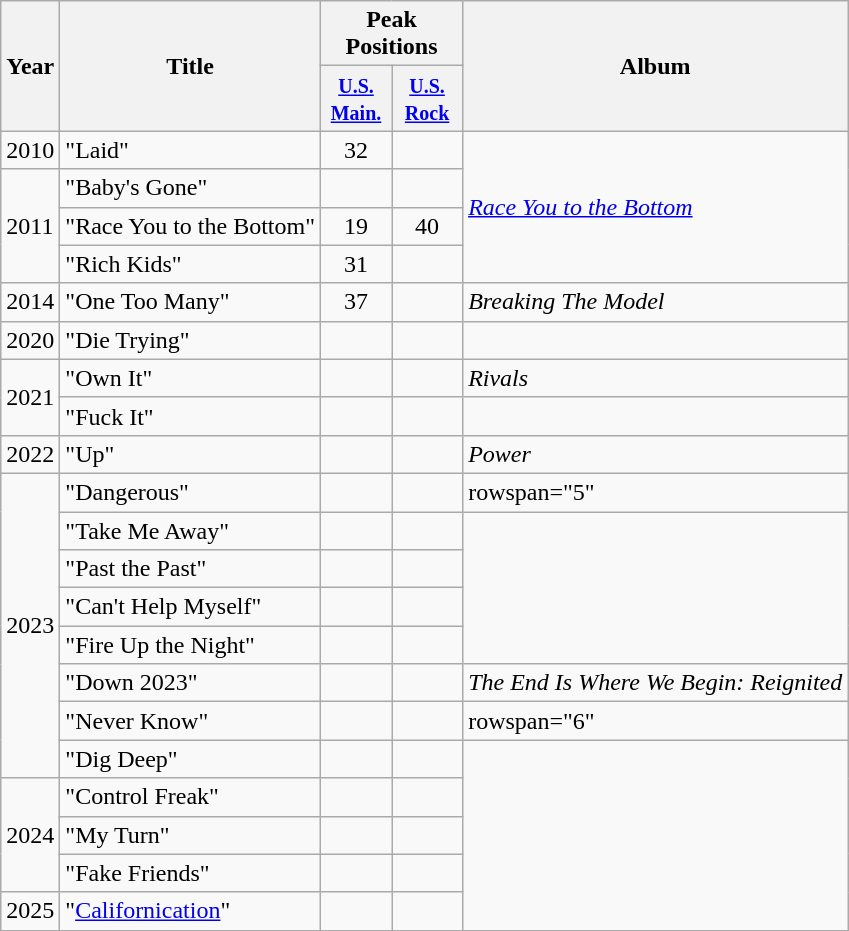<table class="wikitable">
<tr>
<th rowspan="2">Year</th>
<th rowspan="2">Title</th>
<th colspan="2">Peak Positions</th>
<th rowspan="2">Album</th>
</tr>
<tr>
<th style="width:40px;"><small><a href='#'>U.S. Main.</a></small></th>
<th style="width:40px;"><small><a href='#'>U.S. Rock</a></small></th>
</tr>
<tr>
<td rowspan="1">2010</td>
<td>"Laid"</td>
<td style="text-align:center;">32</td>
<td style="text-align:center;"></td>
<td rowspan="4"><em><a href='#'>Race You to the Bottom</a></em></td>
</tr>
<tr>
<td rowspan="3">2011</td>
<td>"Baby's Gone"</td>
<td style="text-align:center;"></td>
<td style="text-align:center;"></td>
</tr>
<tr>
<td>"Race You to the Bottom"</td>
<td style="text-align:center;">19</td>
<td style="text-align:center;">40</td>
</tr>
<tr>
<td>"Rich Kids"</td>
<td style="text-align:center;">31</td>
<td style="text-align:center;"></td>
</tr>
<tr>
<td rowspan="1">2014</td>
<td>"One Too Many"</td>
<td style="text-align:center;">37</td>
<td style="text-align:center;"></td>
<td rowspan="1"><em>Breaking The Model</em></td>
</tr>
<tr>
<td>2020</td>
<td>"Die Trying"</td>
<td style="text-align:center;"></td>
<td style="text-align:center;"></td>
<td></td>
</tr>
<tr>
<td rowspan="2">2021</td>
<td>"Own It"<br> </td>
<td style="text-align:center;"></td>
<td style="text-align:center;"></td>
<td><em>Rivals</em></td>
</tr>
<tr>
<td>"Fuck It"</td>
<td style="text-align:center;"></td>
<td style="text-align:center;"></td>
<td></td>
</tr>
<tr>
<td>2022</td>
<td>"Up"<br> </td>
<td style="text-align:center;"></td>
<td style="text-align:center;"></td>
<td><em>Power</em></td>
</tr>
<tr>
<td rowspan="8">2023</td>
<td>"Dangerous"</td>
<td style="text-align:center;"></td>
<td style="text-align:center;"></td>
<td>rowspan="5" </td>
</tr>
<tr>
<td>"Take Me Away"</td>
<td style="text-align:center;"></td>
<td style="text-align:center;"></td>
</tr>
<tr>
<td>"Past the Past"</td>
<td style="text-align:center;"></td>
<td style="text-align:center;"></td>
</tr>
<tr>
<td>"Can't Help Myself"</td>
<td style="text-align:center;"></td>
<td style="text-align:center;"></td>
</tr>
<tr>
<td>"Fire Up the Night"</td>
<td style="text-align:center;"></td>
<td style="text-align:center;"></td>
</tr>
<tr>
<td>"Down 2023"<br> </td>
<td style="text-align:center;"></td>
<td style="text-align:center;"></td>
<td><em>The End Is Where We Begin: Reignited</em></td>
</tr>
<tr>
<td>"Never Know"</td>
<td style="text-align:center;"></td>
<td style="text-align:center;"></td>
<td>rowspan="6" </td>
</tr>
<tr>
<td>"Dig Deep" </td>
<td style="text-align:center;"></td>
<td style="text-align:center;"></td>
</tr>
<tr>
<td rowspan="3">2024</td>
<td>"Control Freak"</td>
<td style="text-align:center;"></td>
<td style="text-align:center;"></td>
</tr>
<tr>
<td>"My Turn"</td>
<td style="text-align:center;"></td>
<td style="text-align:center;"></td>
</tr>
<tr>
<td>"Fake Friends" </td>
<td style="text-align:center;"></td>
<td style="text-align:center;"></td>
</tr>
<tr>
<td>2025</td>
<td>"<a href='#'>Californication</a>" </td>
<td style="text-align:center;"></td>
<td style="text-align:center;"></td>
</tr>
<tr>
</tr>
</table>
